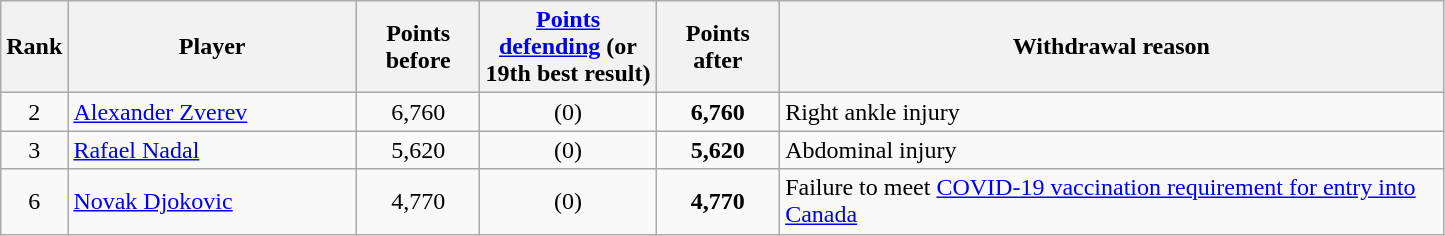<table class="wikitable sortable">
<tr>
<th>Rank</th>
<th style="width:185px;">Player</th>
<th style="width:75px;">Points before</th>
<th style="width:110px;"><a href='#'>Points defending</a> (or 19th best result)</th>
<th style="width:75px;">Points after</th>
<th style="width:435px;">Withdrawal reason</th>
</tr>
<tr>
<td style="text-align:center;">2</td>
<td> <a href='#'>Alexander Zverev</a></td>
<td style="text-align:center;">6,760</td>
<td style="text-align:center;">(0)</td>
<td style="text-align:center;"><strong>6,760</strong></td>
<td>Right ankle injury</td>
</tr>
<tr>
<td style="text-align:center;">3</td>
<td> <a href='#'>Rafael Nadal</a></td>
<td style="text-align:center;">5,620</td>
<td style="text-align:center;">(0)</td>
<td style="text-align:center;"><strong>5,620</strong></td>
<td>Abdominal injury</td>
</tr>
<tr>
<td style="text-align:center;">6</td>
<td> <a href='#'>Novak Djokovic</a></td>
<td style="text-align:center;">4,770</td>
<td style="text-align:center;">(0)</td>
<td style="text-align:center;"><strong>4,770</strong></td>
<td>Failure to meet <a href='#'>COVID-19 vaccination requirement for entry into Canada</a></td>
</tr>
</table>
